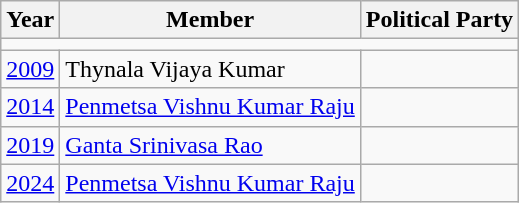<table class="wikitable sortable">
<tr>
<th>Year</th>
<th>Member</th>
<th colspan="2">Political Party</th>
</tr>
<tr>
<td colspan="4"></td>
</tr>
<tr>
<td><a href='#'>2009</a></td>
<td>Thynala Vijaya Kumar</td>
<td></td>
</tr>
<tr>
<td><a href='#'>2014</a></td>
<td><a href='#'>Penmetsa Vishnu Kumar Raju</a></td>
<td></td>
</tr>
<tr>
<td><a href='#'>2019</a></td>
<td><a href='#'>Ganta Srinivasa Rao</a></td>
<td></td>
</tr>
<tr>
<td><a href='#'>2024</a></td>
<td><a href='#'>Penmetsa Vishnu Kumar Raju</a></td>
<td></td>
</tr>
</table>
